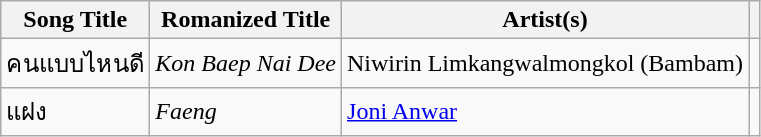<table class="wikitable">
<tr>
<th>Song Title</th>
<th>Romanized Title</th>
<th>Artist(s)</th>
<th></th>
</tr>
<tr>
<td>คนแบบไหนดี</td>
<td><em>Kon Baep Nai Dee</em></td>
<td>Niwirin Limkangwalmongkol (Bambam)</td>
<td style="text-align: center;"></td>
</tr>
<tr>
<td>แฝง</td>
<td><em>Faeng</em></td>
<td><a href='#'>Joni Anwar</a></td>
<td style="text-align: center;"></td>
</tr>
</table>
